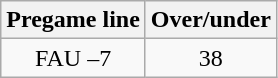<table class="wikitable">
<tr align="center">
<th style=>Pregame line</th>
<th style=>Over/under</th>
</tr>
<tr align="center">
<td>FAU –7</td>
<td>38</td>
</tr>
</table>
